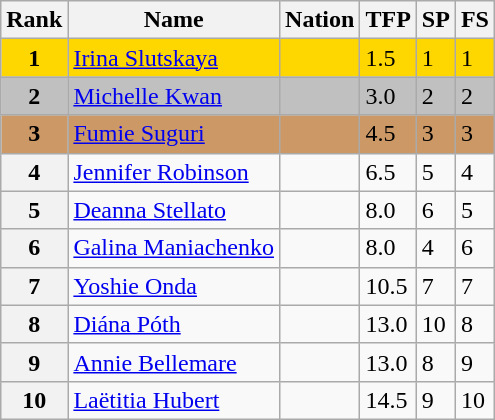<table class="wikitable">
<tr>
<th>Rank</th>
<th>Name</th>
<th>Nation</th>
<th>TFP</th>
<th>SP</th>
<th>FS</th>
</tr>
<tr bgcolor="gold">
<td align="center"><strong>1</strong></td>
<td><a href='#'>Irina Slutskaya</a></td>
<td></td>
<td>1.5</td>
<td>1</td>
<td>1</td>
</tr>
<tr bgcolor="silver">
<td align="center"><strong>2</strong></td>
<td><a href='#'>Michelle Kwan</a></td>
<td></td>
<td>3.0</td>
<td>2</td>
<td>2</td>
</tr>
<tr bgcolor="cc9966">
<td align="center"><strong>3</strong></td>
<td><a href='#'>Fumie Suguri</a></td>
<td></td>
<td>4.5</td>
<td>3</td>
<td>3</td>
</tr>
<tr>
<th>4</th>
<td><a href='#'>Jennifer Robinson</a></td>
<td></td>
<td>6.5</td>
<td>5</td>
<td>4</td>
</tr>
<tr>
<th>5</th>
<td><a href='#'>Deanna Stellato</a></td>
<td></td>
<td>8.0</td>
<td>6</td>
<td>5</td>
</tr>
<tr>
<th>6</th>
<td><a href='#'>Galina Maniachenko</a></td>
<td></td>
<td>8.0</td>
<td>4</td>
<td>6</td>
</tr>
<tr>
<th>7</th>
<td><a href='#'>Yoshie Onda</a></td>
<td></td>
<td>10.5</td>
<td>7</td>
<td>7</td>
</tr>
<tr>
<th>8</th>
<td><a href='#'>Diána Póth</a></td>
<td></td>
<td>13.0</td>
<td>10</td>
<td>8</td>
</tr>
<tr>
<th>9</th>
<td><a href='#'>Annie Bellemare</a></td>
<td></td>
<td>13.0</td>
<td>8</td>
<td>9</td>
</tr>
<tr>
<th>10</th>
<td><a href='#'>Laëtitia Hubert</a></td>
<td></td>
<td>14.5</td>
<td>9</td>
<td>10</td>
</tr>
</table>
